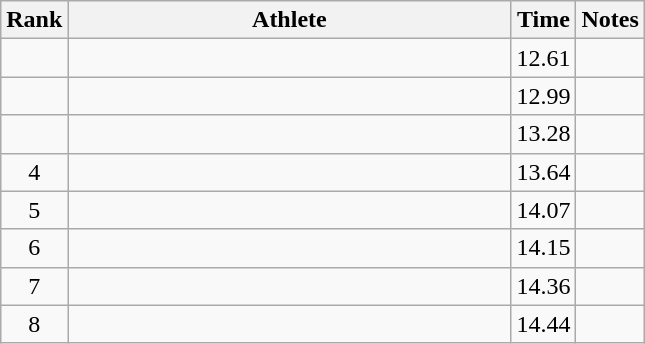<table class="wikitable" style="text-align:center">
<tr>
<th>Rank</th>
<th Style="width:18em">Athlete</th>
<th>Time</th>
<th>Notes</th>
</tr>
<tr>
<td></td>
<td style="text-align:left"></td>
<td>12.61</td>
<td></td>
</tr>
<tr>
<td></td>
<td style="text-align:left"></td>
<td>12.99</td>
<td></td>
</tr>
<tr>
<td></td>
<td style="text-align:left"></td>
<td>13.28</td>
<td></td>
</tr>
<tr>
<td>4</td>
<td style="text-align:left"></td>
<td>13.64</td>
<td></td>
</tr>
<tr>
<td>5</td>
<td style="text-align:left"></td>
<td>14.07</td>
<td></td>
</tr>
<tr>
<td>6</td>
<td style="text-align:left"></td>
<td>14.15</td>
<td></td>
</tr>
<tr>
<td>7</td>
<td style="text-align:left"></td>
<td>14.36</td>
<td></td>
</tr>
<tr>
<td>8</td>
<td style="text-align:left"></td>
<td>14.44</td>
<td></td>
</tr>
</table>
